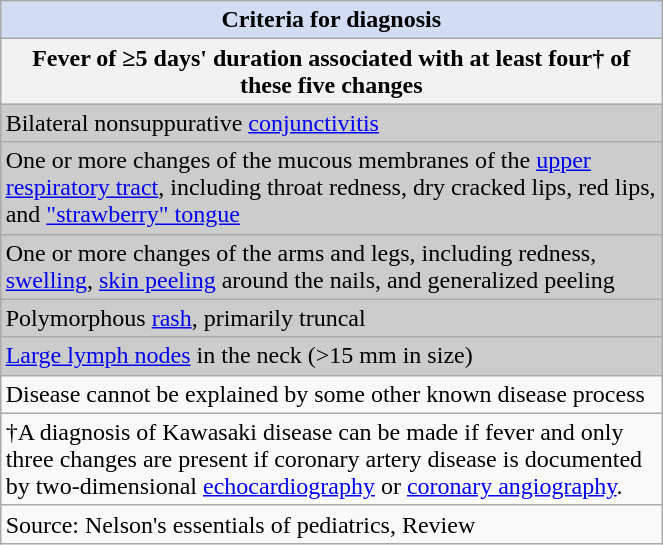<table class="wikitable"  style="width:35%; float:right;margin-left:15px">
<tr>
<th style="background:#D2DDF3;"><span>Criteria for diagnosis</span></th>
</tr>
<tr>
<th>Fever of ≥5 days' duration associated with at least four† of these five changes</th>
</tr>
<tr style="background:#ccc; color:black;">
<td>Bilateral nonsuppurative <a href='#'>conjunctivitis</a></td>
</tr>
<tr style="background:#ccc; color:black;">
<td>One or more changes of the mucous membranes of the <a href='#'>upper respiratory tract</a>, including throat redness, dry cracked lips, red lips, and <a href='#'>"strawberry" tongue</a></td>
</tr>
<tr style="background:#ccc; color:black;">
<td>One or more changes of the arms and legs, including redness, <a href='#'>swelling</a>, <a href='#'>skin peeling</a> around the nails, and generalized peeling</td>
</tr>
<tr style="background:#ccc; color:black;">
<td>Polymorphous <a href='#'>rash</a>, primarily truncal</td>
</tr>
<tr style="background:#ccc; color:black;">
<td><a href='#'>Large lymph nodes</a> in the neck (>15 mm in size)</td>
</tr>
<tr>
<td>Disease cannot be explained by some other known disease process</td>
</tr>
<tr>
<td>†A diagnosis of Kawasaki disease can be made if fever and only three changes are present if coronary artery disease is documented by two-dimensional <a href='#'>echocardiography</a> or <a href='#'>coronary angiography</a>.</td>
</tr>
<tr>
<td>Source: Nelson's essentials of pediatrics, Review</td>
</tr>
</table>
